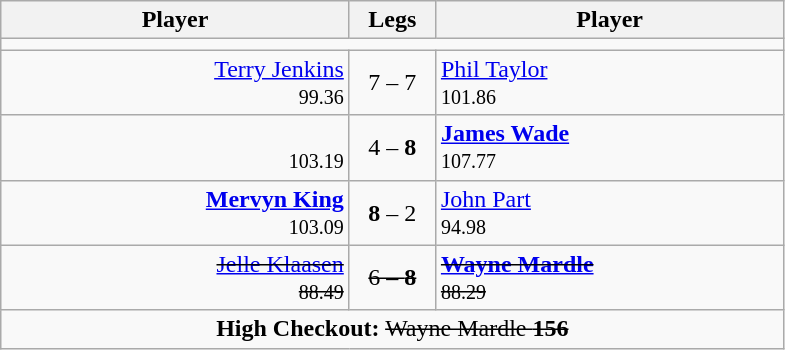<table class=wikitable style="text-align:center">
<tr>
<th width=225>Player</th>
<th width=50>Legs</th>
<th width=225>Player</th>
</tr>
<tr align=center>
<td colspan="3"></td>
</tr>
<tr align=left>
<td align=right><a href='#'>Terry Jenkins</a>  <br><small><span>99.36</span></small></td>
<td align=center>7 – 7</td>
<td> <a href='#'>Phil Taylor</a> <br><small><span>101.86</span></small></td>
</tr>
<tr align=left>
<td align=right> <br><small><span>103.19</span></small></td>
<td align=center>4 – <strong>8</strong></td>
<td> <strong><a href='#'>James Wade</a></strong> <br><small><span>107.77</span></small></td>
</tr>
<tr align=left>
<td align=right><strong><a href='#'>Mervyn King</a></strong>  <br><small><span>103.09</span></small></td>
<td align=center><strong>8</strong> – 2</td>
<td> <a href='#'>John Part</a> <br><small><span>94.98</span></small></td>
</tr>
<tr align=left>
<td align=right><s><a href='#'>Jelle Klaasen</a></s>  <br><small><span><s>88.49</s></span></small></td>
<td align=center><s>6 – <strong>8</strong></s></td>
<td> <s><strong><a href='#'>Wayne Mardle</a></strong></s> <br><small><span><s>88.29</s></span></small></td>
</tr>
<tr align=center>
<td colspan="3"><strong>High Checkout:</strong> <s>Wayne Mardle <strong>156</strong></s></td>
</tr>
</table>
